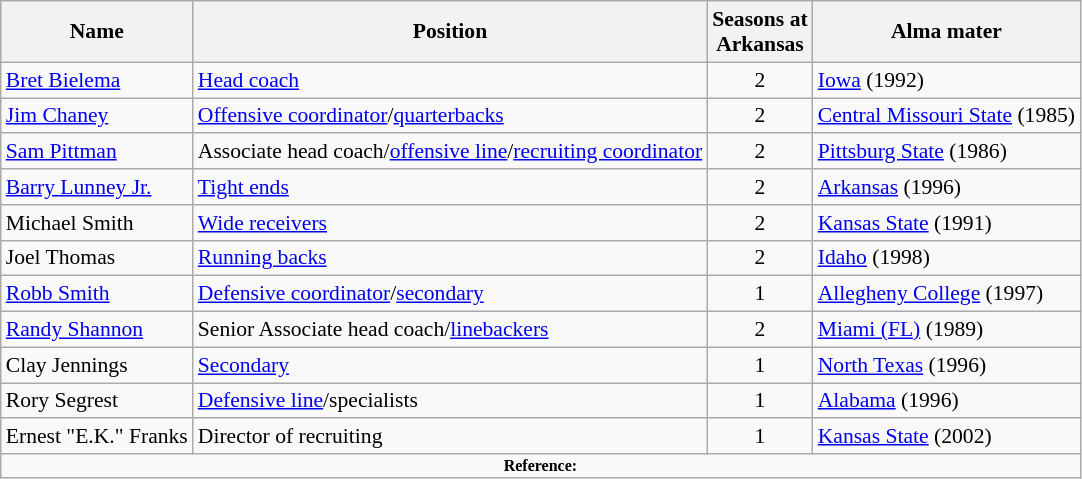<table class="wikitable" border="1" style="font-size:90%;">
<tr>
<th>Name</th>
<th>Position</th>
<th>Seasons at<br>Arkansas</th>
<th>Alma mater</th>
</tr>
<tr>
<td><a href='#'>Bret Bielema</a></td>
<td><a href='#'>Head coach</a></td>
<td align=center>2</td>
<td><a href='#'>Iowa</a> (1992)</td>
</tr>
<tr>
<td><a href='#'>Jim Chaney</a></td>
<td><a href='#'>Offensive coordinator</a>/<a href='#'>quarterbacks</a></td>
<td align=center>2</td>
<td><a href='#'>Central Missouri State</a> (1985)</td>
</tr>
<tr>
<td><a href='#'>Sam Pittman</a></td>
<td>Associate head coach/<a href='#'>offensive line</a>/<a href='#'>recruiting coordinator</a></td>
<td align=center>2</td>
<td><a href='#'>Pittsburg State</a> (1986)</td>
</tr>
<tr>
<td><a href='#'>Barry Lunney Jr.</a></td>
<td><a href='#'>Tight ends</a></td>
<td align=center>2</td>
<td><a href='#'>Arkansas</a> (1996)</td>
</tr>
<tr>
<td>Michael Smith</td>
<td><a href='#'>Wide receivers</a></td>
<td align=center>2</td>
<td><a href='#'>Kansas State</a> (1991)</td>
</tr>
<tr>
<td>Joel Thomas</td>
<td><a href='#'>Running backs</a></td>
<td align=center>2</td>
<td><a href='#'>Idaho</a> (1998)</td>
</tr>
<tr>
<td><a href='#'>Robb Smith</a></td>
<td><a href='#'>Defensive coordinator</a>/<a href='#'>secondary</a></td>
<td align=center>1</td>
<td><a href='#'>Allegheny College</a> (1997)</td>
</tr>
<tr>
<td><a href='#'>Randy Shannon</a></td>
<td>Senior Associate head coach/<a href='#'>linebackers</a></td>
<td align=center>2</td>
<td><a href='#'>Miami (FL)</a> (1989)</td>
</tr>
<tr>
<td>Clay Jennings</td>
<td><a href='#'>Secondary</a></td>
<td align=center>1</td>
<td><a href='#'>North Texas</a> (1996)</td>
</tr>
<tr>
<td>Rory Segrest</td>
<td><a href='#'>Defensive line</a>/specialists</td>
<td align=center>1</td>
<td><a href='#'>Alabama</a> (1996)</td>
</tr>
<tr>
<td>Ernest "E.K." Franks</td>
<td>Director of recruiting</td>
<td align=center>1</td>
<td><a href='#'>Kansas State</a> (2002)</td>
</tr>
<tr>
<td colspan="4" style="font-size: 8pt" align="center"><strong>Reference:</strong></td>
</tr>
</table>
